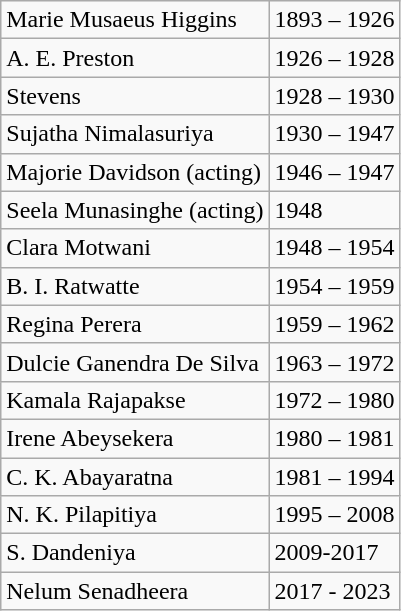<table class="wikitable">
<tr>
<td>Marie Musaeus Higgins</td>
<td>1893 – 1926</td>
</tr>
<tr>
<td>A. E. Preston</td>
<td>1926 – 1928</td>
</tr>
<tr>
<td>Stevens</td>
<td>1928 – 1930</td>
</tr>
<tr>
<td>Sujatha Nimalasuriya</td>
<td>1930 – 1947</td>
</tr>
<tr>
<td>Majorie Davidson (acting)</td>
<td>1946 – 1947</td>
</tr>
<tr>
<td>Seela Munasinghe (acting)</td>
<td>1948</td>
</tr>
<tr>
<td>Clara Motwani</td>
<td>1948 – 1954</td>
</tr>
<tr>
<td>B. I. Ratwatte</td>
<td>1954 – 1959</td>
</tr>
<tr>
<td>Regina Perera</td>
<td>1959 – 1962</td>
</tr>
<tr>
<td>Dulcie Ganendra De Silva</td>
<td>1963 – 1972</td>
</tr>
<tr>
<td>Kamala Rajapakse</td>
<td>1972 – 1980</td>
</tr>
<tr>
<td>Irene Abeysekera</td>
<td>1980 – 1981</td>
</tr>
<tr>
<td>C. K. Abayaratna</td>
<td>1981 – 1994</td>
</tr>
<tr>
<td>N. K. Pilapitiya</td>
<td>1995 – 2008</td>
</tr>
<tr>
<td>S. Dandeniya</td>
<td>2009-2017</td>
</tr>
<tr>
<td>Nelum Senadheera</td>
<td>2017 - 2023</td>
</tr>
</table>
